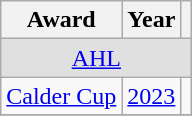<table class="wikitable">
<tr>
<th>Award</th>
<th>Year</th>
<th></th>
</tr>
<tr ALIGN="center" bgcolor="#e0e0e0">
<td colspan="3"><a href='#'>AHL</a></td>
</tr>
<tr>
<td><a href='#'>Calder Cup</a></td>
<td><a href='#'>2023</a></td>
<td></td>
</tr>
<tr>
</tr>
</table>
